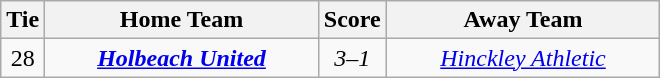<table class="wikitable" style="text-align:center;">
<tr>
<th width=20>Tie</th>
<th width=175>Home Team</th>
<th width=20>Score</th>
<th width=175>Away Team</th>
</tr>
<tr>
<td>28</td>
<td><strong><em><a href='#'>Holbeach United</a></em></strong></td>
<td><em>3–1</em></td>
<td><em><a href='#'>Hinckley Athletic</a></em></td>
</tr>
</table>
